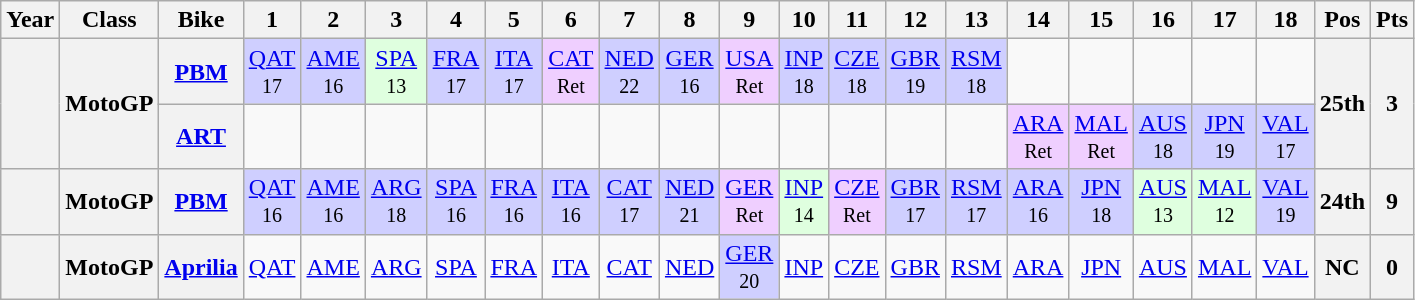<table class="wikitable" style="text-align:center">
<tr>
<th>Year</th>
<th>Class</th>
<th>Bike</th>
<th>1</th>
<th>2</th>
<th>3</th>
<th>4</th>
<th>5</th>
<th>6</th>
<th>7</th>
<th>8</th>
<th>9</th>
<th>10</th>
<th>11</th>
<th>12</th>
<th>13</th>
<th>14</th>
<th>15</th>
<th>16</th>
<th>17</th>
<th>18</th>
<th>Pos</th>
<th>Pts</th>
</tr>
<tr>
<th rowspan=2></th>
<th rowspan=2>MotoGP</th>
<th><a href='#'>PBM</a></th>
<td style="background:#CFCFFF;"><a href='#'>QAT</a><br><small>17</small></td>
<td style="background:#CFCFFF;"><a href='#'>AME</a><br><small>16</small></td>
<td style="background:#DFFFDF;"><a href='#'>SPA</a><br><small>13</small></td>
<td style="background:#CFCFFF;"><a href='#'>FRA</a><br><small>17</small></td>
<td style="background:#CFCFFF;"><a href='#'>ITA</a><br><small>17</small></td>
<td style="background:#EFCFFF;"><a href='#'>CAT</a><br><small>Ret</small></td>
<td style="background:#CFCFFF;"><a href='#'>NED</a><br><small>22</small></td>
<td style="background:#CFCFFF;"><a href='#'>GER</a><br><small>16</small></td>
<td style="background:#EFCFFF;"><a href='#'>USA</a><br><small>Ret</small></td>
<td style="background:#CFCFFF;"><a href='#'>INP</a><br><small>18</small></td>
<td style="background:#CFCFFF;"><a href='#'>CZE</a><br><small>18</small></td>
<td style="background:#CFCFFF;"><a href='#'>GBR</a><br><small>19</small></td>
<td style="background:#CFCFFF;"><a href='#'>RSM</a><br><small>18</small></td>
<td></td>
<td></td>
<td></td>
<td></td>
<td></td>
<th rowspan=2>25th</th>
<th rowspan=2>3</th>
</tr>
<tr>
<th align="left"><a href='#'>ART</a></th>
<td></td>
<td></td>
<td></td>
<td></td>
<td></td>
<td></td>
<td></td>
<td></td>
<td></td>
<td></td>
<td></td>
<td></td>
<td></td>
<td style="background:#EFCFFF;"><a href='#'>ARA</a><br><small>Ret</small></td>
<td style="background:#EFCFFF;"><a href='#'>MAL</a><br><small>Ret</small></td>
<td style="background:#cfcfff;"><a href='#'>AUS</a><br><small>18</small></td>
<td style="background:#cfcfff;"><a href='#'>JPN</a><br><small>19</small></td>
<td style="background:#cfcfff;"><a href='#'>VAL</a><br><small>17</small></td>
</tr>
<tr>
<th></th>
<th>MotoGP</th>
<th><a href='#'>PBM</a></th>
<td style="background:#cfcfff;"><a href='#'>QAT</a><br><small>16</small></td>
<td style="background:#cfcfff;"><a href='#'>AME</a><br><small>16</small></td>
<td style="background:#cfcfff;"><a href='#'>ARG</a><br><small>18</small></td>
<td style="background:#cfcfff;"><a href='#'>SPA</a><br><small>16</small></td>
<td style="background:#cfcfff;"><a href='#'>FRA</a><br><small>16</small></td>
<td style="background:#cfcfff;"><a href='#'>ITA</a><br><small>16</small></td>
<td style="background:#cfcfff;"><a href='#'>CAT</a><br><small>17</small></td>
<td style="background:#cfcfff;"><a href='#'>NED</a><br><small>21</small></td>
<td style="background:#efcfff;"><a href='#'>GER</a><br><small>Ret</small></td>
<td style="background:#DFFFDF;"><a href='#'>INP</a><br><small>14</small></td>
<td style="background:#efcfff;"><a href='#'>CZE</a><br><small>Ret</small></td>
<td style="background:#cfcfff;"><a href='#'>GBR</a><br><small>17</small></td>
<td style="background:#cfcfff;"><a href='#'>RSM</a><br><small>17</small></td>
<td style="background:#cfcfff;"><a href='#'>ARA</a><br><small>16</small></td>
<td style="background:#cfcfff;"><a href='#'>JPN</a><br><small>18</small></td>
<td style="background:#DFFFDF;"><a href='#'>AUS</a><br><small>13</small></td>
<td style="background:#dfffdf;"><a href='#'>MAL</a><br><small>12</small></td>
<td style="background:#cfcfff;"><a href='#'>VAL</a><br><small>19</small></td>
<th>24th</th>
<th>9</th>
</tr>
<tr>
<th></th>
<th>MotoGP</th>
<th><a href='#'>Aprilia</a></th>
<td><a href='#'>QAT</a></td>
<td><a href='#'>AME</a></td>
<td><a href='#'>ARG</a></td>
<td><a href='#'>SPA</a></td>
<td><a href='#'>FRA</a></td>
<td><a href='#'>ITA</a></td>
<td><a href='#'>CAT</a></td>
<td><a href='#'>NED</a></td>
<td style="background:#CFCFFF;"><a href='#'>GER</a><br><small>20</small></td>
<td><a href='#'>INP</a></td>
<td><a href='#'>CZE</a></td>
<td><a href='#'>GBR</a></td>
<td><a href='#'>RSM</a></td>
<td><a href='#'>ARA</a></td>
<td><a href='#'>JPN</a></td>
<td><a href='#'>AUS</a></td>
<td><a href='#'>MAL</a></td>
<td><a href='#'>VAL</a></td>
<th>NC</th>
<th>0</th>
</tr>
</table>
